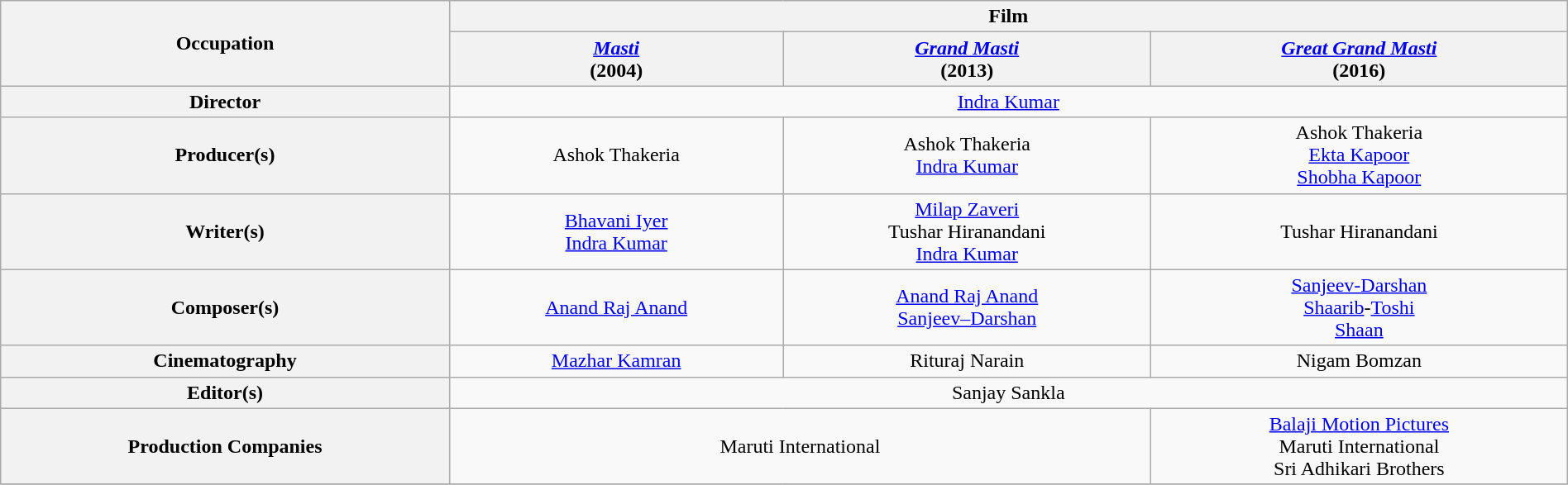<table class="wikitable" style="text-align:center;" width="100%">
<tr>
<th rowspan="2">Occupation</th>
<th colspan="3">Film</th>
</tr>
<tr>
<th width:10%;"><em><a href='#'>Masti</a></em> <br>(2004)</th>
<th width:10%;"><em><a href='#'>Grand Masti</a></em> <br>(2013)</th>
<th width:10%;"><em><a href='#'>Great Grand Masti</a></em> <br>(2016)</th>
</tr>
<tr>
<th>Director</th>
<td colspan="3"><a href='#'>Indra Kumar</a></td>
</tr>
<tr>
<th>Producer(s)</th>
<td>Ashok Thakeria</td>
<td>Ashok Thakeria<br><a href='#'>Indra Kumar</a></td>
<td>Ashok Thakeria<br><a href='#'>Ekta Kapoor</a><br><a href='#'>Shobha Kapoor</a></td>
</tr>
<tr>
<th>Writer(s)</th>
<td><a href='#'>Bhavani Iyer</a><br><a href='#'>Indra Kumar</a></td>
<td><a href='#'>Milap Zaveri</a><br>Tushar Hiranandani <br><a href='#'>Indra Kumar</a></td>
<td>Tushar Hiranandani</td>
</tr>
<tr>
<th>Composer(s)</th>
<td><a href='#'>Anand Raj Anand</a></td>
<td><a href='#'>Anand Raj Anand</a><br><a href='#'>Sanjeev–Darshan</a></td>
<td><a href='#'>Sanjeev-Darshan</a> <br> <a href='#'>Shaarib</a>-<a href='#'>Toshi</a> <br> <a href='#'>Shaan</a></td>
</tr>
<tr>
<th>Cinematography</th>
<td><a href='#'>Mazhar Kamran</a></td>
<td>Rituraj Narain</td>
<td>Nigam Bomzan</td>
</tr>
<tr>
<th>Editor(s)</th>
<td colspan="3">Sanjay Sankla</td>
</tr>
<tr>
<th>Production Companies</th>
<td colspan=2>Maruti International</td>
<td><a href='#'>Balaji Motion Pictures</a><br>Maruti International<br>Sri Adhikari Brothers</td>
</tr>
<tr>
</tr>
</table>
